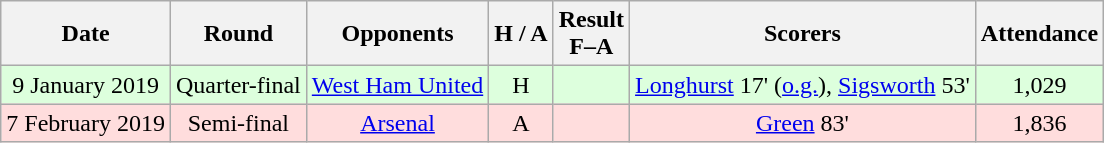<table class="wikitable" style="text-align:center">
<tr>
<th>Date</th>
<th>Round</th>
<th>Opponents</th>
<th>H / A</th>
<th>Result<br>F–A</th>
<th>Scorers</th>
<th>Attendance</th>
</tr>
<tr bgcolor=#ddffdd>
<td>9 January 2019</td>
<td>Quarter-final</td>
<td><a href='#'>West Ham United</a></td>
<td>H</td>
<td></td>
<td><a href='#'>Longhurst</a> 17' (<a href='#'>o.g.</a>), <a href='#'>Sigsworth</a> 53'</td>
<td>1,029</td>
</tr>
<tr bgcolor=#ffdddd>
<td>7 February 2019</td>
<td>Semi-final</td>
<td><a href='#'>Arsenal</a></td>
<td>A</td>
<td></td>
<td><a href='#'>Green</a> 83'</td>
<td>1,836</td>
</tr>
</table>
